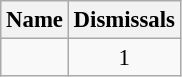<table class="wikitable sortable" style="text-align:center; font-size:95%">
<tr>
<th>Name</th>
<th>Dismissals</th>
</tr>
<tr>
<td></td>
<td> 1</td>
</tr>
</table>
